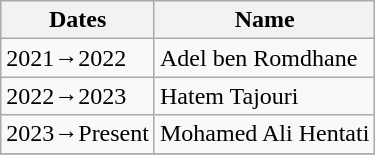<table class="wikitable">
<tr>
<th>Dates</th>
<th>Name</th>
</tr>
<tr>
<td>2021→2022</td>
<td> Adel ben Romdhane</td>
</tr>
<tr>
<td>2022→2023</td>
<td> Hatem Tajouri</td>
</tr>
<tr>
<td>2023→Present</td>
<td> Mohamed Ali Hentati </td>
</tr>
<tr>
</tr>
</table>
